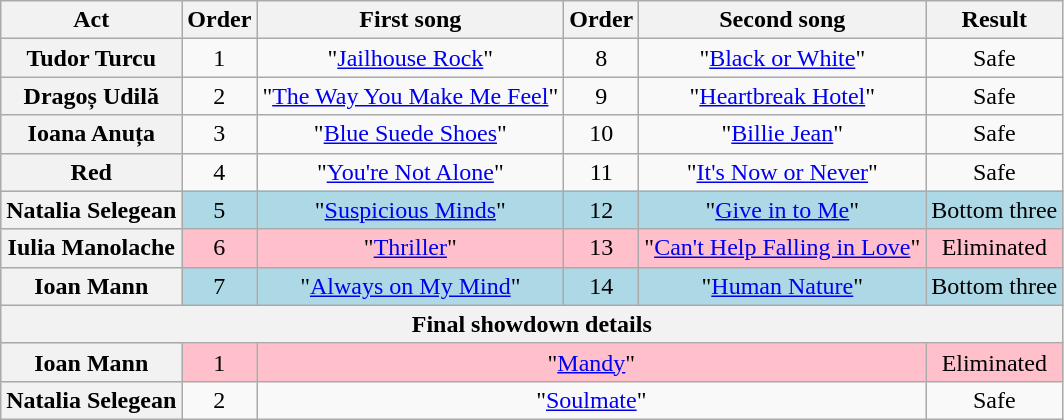<table class="wikitable plainrowheaders" style="text-align:center;">
<tr>
<th scope="col">Act</th>
<th scope="col">Order</th>
<th scope="col">First song</th>
<th scope="col">Order</th>
<th scope="col">Second song</th>
<th scope="col">Result</th>
</tr>
<tr>
<th scope="row">Tudor Turcu</th>
<td>1</td>
<td>"<a href='#'>Jailhouse Rock</a>"</td>
<td>8</td>
<td>"<a href='#'>Black or White</a>"</td>
<td>Safe</td>
</tr>
<tr>
<th scope="row">Dragoș Udilă</th>
<td>2</td>
<td>"<a href='#'>The Way You Make Me Feel</a>"</td>
<td>9</td>
<td>"<a href='#'>Heartbreak Hotel</a>"</td>
<td>Safe</td>
</tr>
<tr>
<th scope="row">Ioana Anuța</th>
<td>3</td>
<td>"<a href='#'>Blue Suede Shoes</a>"</td>
<td>10</td>
<td>"<a href='#'>Billie Jean</a>"</td>
<td>Safe</td>
</tr>
<tr>
<th scope="row">Red</th>
<td>4</td>
<td>"<a href='#'>You're Not Alone</a>"</td>
<td>11</td>
<td>"<a href='#'>It's Now or Never</a>"</td>
<td>Safe</td>
</tr>
<tr style="background:lightblue;">
<th scope="row">Natalia Selegean</th>
<td>5</td>
<td>"<a href='#'>Suspicious Minds</a>"</td>
<td>12</td>
<td>"<a href='#'>Give in to Me</a>"</td>
<td>Bottom three</td>
</tr>
<tr style="background:pink;">
<th scope="row">Iulia Manolache</th>
<td>6</td>
<td>"<a href='#'>Thriller</a>"</td>
<td>13</td>
<td>"<a href='#'>Can't Help Falling in Love</a>"</td>
<td>Eliminated</td>
</tr>
<tr style="background:lightblue;">
<th scope="row">Ioan Mann</th>
<td>7</td>
<td>"<a href='#'>Always on My Mind</a>"</td>
<td>14</td>
<td>"<a href='#'>Human Nature</a>"</td>
<td>Bottom three</td>
</tr>
<tr>
<th scope="col" colspan="6">Final showdown details</th>
</tr>
<tr style="background:pink;">
<th scope="row">Ioan Mann</th>
<td>1</td>
<td colspan="3">"<a href='#'>Mandy</a>"</td>
<td>Eliminated</td>
</tr>
<tr>
<th scope="row">Natalia Selegean</th>
<td>2</td>
<td colspan="3">"<a href='#'>Soulmate</a>"</td>
<td>Safe</td>
</tr>
</table>
